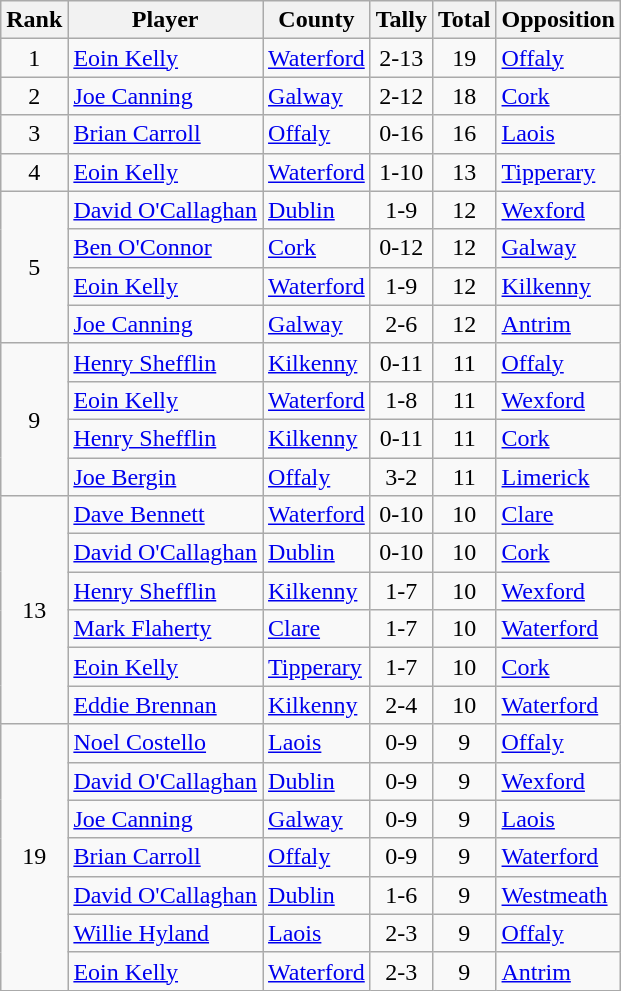<table class="wikitable">
<tr>
<th>Rank</th>
<th>Player</th>
<th>County</th>
<th>Tally</th>
<th>Total</th>
<th>Opposition</th>
</tr>
<tr>
<td rowspan=1 align=center>1</td>
<td><a href='#'>Eoin Kelly</a></td>
<td><a href='#'>Waterford</a></td>
<td align=center>2-13</td>
<td align=center>19</td>
<td><a href='#'>Offaly</a></td>
</tr>
<tr>
<td rowspan=1 align=center>2</td>
<td><a href='#'>Joe Canning</a></td>
<td><a href='#'>Galway</a></td>
<td align=center>2-12</td>
<td align=center>18</td>
<td><a href='#'>Cork</a></td>
</tr>
<tr>
<td rowspan=1 align=center>3</td>
<td><a href='#'>Brian Carroll</a></td>
<td><a href='#'>Offaly</a></td>
<td align=center>0-16</td>
<td align=center>16</td>
<td><a href='#'>Laois</a></td>
</tr>
<tr>
<td rowspan=1 align=center>4</td>
<td><a href='#'>Eoin Kelly</a></td>
<td><a href='#'>Waterford</a></td>
<td align=center>1-10</td>
<td align=center>13</td>
<td><a href='#'>Tipperary</a></td>
</tr>
<tr>
<td rowspan=4 align=center>5</td>
<td><a href='#'>David O'Callaghan</a></td>
<td><a href='#'>Dublin</a></td>
<td align=center>1-9</td>
<td align=center>12</td>
<td><a href='#'>Wexford</a></td>
</tr>
<tr>
<td><a href='#'>Ben O'Connor</a></td>
<td><a href='#'>Cork</a></td>
<td align=center>0-12</td>
<td align=center>12</td>
<td><a href='#'>Galway</a></td>
</tr>
<tr>
<td><a href='#'>Eoin Kelly</a></td>
<td><a href='#'>Waterford</a></td>
<td align=center>1-9</td>
<td align=center>12</td>
<td><a href='#'>Kilkenny</a></td>
</tr>
<tr>
<td><a href='#'>Joe Canning</a></td>
<td><a href='#'>Galway</a></td>
<td align=center>2-6</td>
<td align=center>12</td>
<td><a href='#'>Antrim</a></td>
</tr>
<tr>
<td rowspan=4 align=center>9</td>
<td><a href='#'>Henry Shefflin</a></td>
<td><a href='#'>Kilkenny</a></td>
<td align=center>0-11</td>
<td align=center>11</td>
<td><a href='#'>Offaly</a></td>
</tr>
<tr>
<td><a href='#'>Eoin Kelly</a></td>
<td><a href='#'>Waterford</a></td>
<td align=center>1-8</td>
<td align=center>11</td>
<td><a href='#'>Wexford</a></td>
</tr>
<tr>
<td><a href='#'>Henry Shefflin</a></td>
<td><a href='#'>Kilkenny</a></td>
<td align=center>0-11</td>
<td align=center>11</td>
<td><a href='#'>Cork</a></td>
</tr>
<tr>
<td><a href='#'>Joe Bergin</a></td>
<td><a href='#'>Offaly</a></td>
<td align=center>3-2</td>
<td align=center>11</td>
<td><a href='#'>Limerick</a></td>
</tr>
<tr>
<td rowspan=6 align=center>13</td>
<td><a href='#'>Dave Bennett</a></td>
<td><a href='#'>Waterford</a></td>
<td align=center>0-10</td>
<td align=center>10</td>
<td><a href='#'>Clare</a></td>
</tr>
<tr>
<td><a href='#'>David O'Callaghan</a></td>
<td><a href='#'>Dublin</a></td>
<td align=center>0-10</td>
<td align=center>10</td>
<td><a href='#'>Cork</a></td>
</tr>
<tr>
<td><a href='#'>Henry Shefflin</a></td>
<td><a href='#'>Kilkenny</a></td>
<td align=center>1-7</td>
<td align=center>10</td>
<td><a href='#'>Wexford</a></td>
</tr>
<tr>
<td><a href='#'>Mark Flaherty</a></td>
<td><a href='#'>Clare</a></td>
<td align=center>1-7</td>
<td align=center>10</td>
<td><a href='#'>Waterford</a></td>
</tr>
<tr>
<td><a href='#'>Eoin Kelly</a></td>
<td><a href='#'>Tipperary</a></td>
<td align=center>1-7</td>
<td align=center>10</td>
<td><a href='#'>Cork</a></td>
</tr>
<tr>
<td><a href='#'>Eddie Brennan</a></td>
<td><a href='#'>Kilkenny</a></td>
<td align=center>2-4</td>
<td align=center>10</td>
<td><a href='#'>Waterford</a></td>
</tr>
<tr>
<td rowspan=7 align=center>19</td>
<td><a href='#'>Noel Costello</a></td>
<td><a href='#'>Laois</a></td>
<td align=center>0-9</td>
<td align=center>9</td>
<td><a href='#'>Offaly</a></td>
</tr>
<tr>
<td><a href='#'>David O'Callaghan</a></td>
<td><a href='#'>Dublin</a></td>
<td align=center>0-9</td>
<td align=center>9</td>
<td><a href='#'>Wexford</a></td>
</tr>
<tr>
<td><a href='#'>Joe Canning</a></td>
<td><a href='#'>Galway</a></td>
<td align=center>0-9</td>
<td align=center>9</td>
<td><a href='#'>Laois</a></td>
</tr>
<tr>
<td><a href='#'>Brian Carroll</a></td>
<td><a href='#'>Offaly</a></td>
<td align=center>0-9</td>
<td align=center>9</td>
<td><a href='#'>Waterford</a></td>
</tr>
<tr>
<td><a href='#'>David O'Callaghan</a></td>
<td><a href='#'>Dublin</a></td>
<td align=center>1-6</td>
<td align=center>9</td>
<td><a href='#'>Westmeath</a></td>
</tr>
<tr>
<td><a href='#'>Willie Hyland</a></td>
<td><a href='#'>Laois</a></td>
<td align=center>2-3</td>
<td align=center>9</td>
<td><a href='#'>Offaly</a></td>
</tr>
<tr>
<td><a href='#'>Eoin Kelly</a></td>
<td><a href='#'>Waterford</a></td>
<td align=center>2-3</td>
<td align=center>9</td>
<td><a href='#'>Antrim</a></td>
</tr>
</table>
